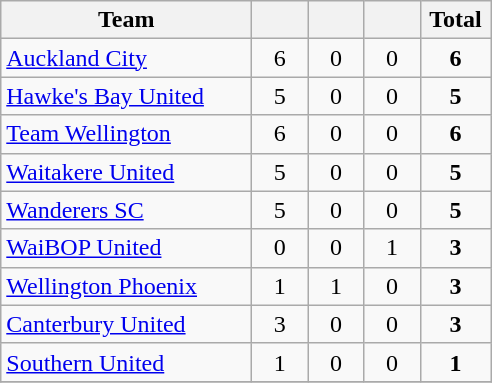<table class="wikitable sortable" style="text-align:center;">
<tr>
<th width=160>Team</th>
<th width=30></th>
<th width=30></th>
<th width=30></th>
<th width=40>Total</th>
</tr>
<tr>
<td align=left> <a href='#'>Auckland City</a></td>
<td>6</td>
<td>0</td>
<td>0</td>
<td><strong>6</strong></td>
</tr>
<tr>
<td align=left> <a href='#'>Hawke's Bay United</a></td>
<td>5</td>
<td>0</td>
<td>0</td>
<td><strong>5</strong></td>
</tr>
<tr>
<td align=left> <a href='#'>Team Wellington</a></td>
<td>6</td>
<td>0</td>
<td>0</td>
<td><strong>6</strong></td>
</tr>
<tr>
<td align=left> <a href='#'>Waitakere United</a></td>
<td>5</td>
<td>0</td>
<td>0</td>
<td><strong>5</strong></td>
</tr>
<tr>
<td align=left> <a href='#'>Wanderers SC</a></td>
<td>5</td>
<td>0</td>
<td>0</td>
<td><strong>5</strong></td>
</tr>
<tr>
<td align=left> <a href='#'>WaiBOP United</a></td>
<td>0</td>
<td>0</td>
<td>1</td>
<td><strong>3</strong></td>
</tr>
<tr>
<td align=left> <a href='#'>Wellington Phoenix</a></td>
<td>1</td>
<td>1</td>
<td>0</td>
<td><strong>3</strong></td>
</tr>
<tr>
<td align=left> <a href='#'>Canterbury United</a></td>
<td>3</td>
<td>0</td>
<td>0</td>
<td><strong>3</strong></td>
</tr>
<tr>
<td align=left> <a href='#'>Southern United</a></td>
<td>1</td>
<td>0</td>
<td>0</td>
<td><strong>1</strong></td>
</tr>
<tr>
</tr>
</table>
